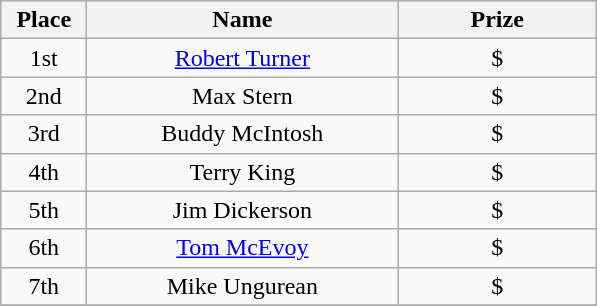<table class="wikitable">
<tr>
<th width="50">Place</th>
<th width="200">Name</th>
<th width="125">Prize</th>
</tr>
<tr>
<td align = "center">1st</td>
<td align = "center"><a href='#'>Robert Turner</a></td>
<td align = "center">$</td>
</tr>
<tr>
<td align = "center">2nd</td>
<td align = "center">Max Stern</td>
<td align = "center">$</td>
</tr>
<tr>
<td align = "center">3rd</td>
<td align = "center">Buddy McIntosh</td>
<td align = "center">$</td>
</tr>
<tr>
<td align = "center">4th</td>
<td align = "center">Terry King</td>
<td align = "center">$</td>
</tr>
<tr>
<td align = "center">5th</td>
<td align = "center">Jim Dickerson</td>
<td align = "center">$</td>
</tr>
<tr>
<td align = "center">6th</td>
<td align = "center"><a href='#'>Tom McEvoy</a></td>
<td align = "center">$</td>
</tr>
<tr>
<td align = "center">7th</td>
<td align = "center">Mike Ungurean</td>
<td align = "center">$</td>
</tr>
<tr>
</tr>
</table>
